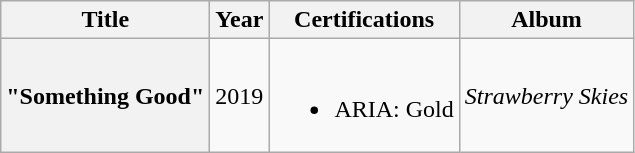<table class="wikitable plainrowheaders" style="text-align:center;">
<tr>
<th scope="col">Title</th>
<th scope="col">Year</th>
<th scope="col">Certifications</th>
<th scope="col">Album</th>
</tr>
<tr>
<th scope="row">"Something Good"</th>
<td>2019</td>
<td><br><ul><li>ARIA: Gold</li></ul></td>
<td><em>Strawberry Skies</em></td>
</tr>
</table>
